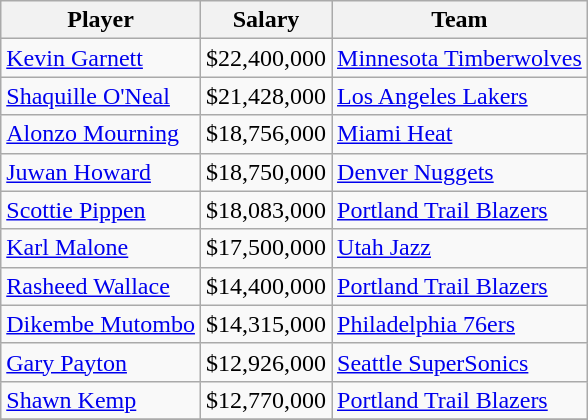<table class="wikitable">
<tr>
<th>Player</th>
<th>Salary</th>
<th>Team</th>
</tr>
<tr>
<td><a href='#'>Kevin Garnett</a></td>
<td>$22,400,000</td>
<td><a href='#'>Minnesota Timberwolves</a></td>
</tr>
<tr>
<td><a href='#'>Shaquille O'Neal</a></td>
<td>$21,428,000</td>
<td><a href='#'>Los Angeles Lakers</a></td>
</tr>
<tr>
<td><a href='#'>Alonzo Mourning</a></td>
<td>$18,756,000</td>
<td><a href='#'>Miami Heat</a></td>
</tr>
<tr>
<td><a href='#'>Juwan Howard</a></td>
<td>$18,750,000</td>
<td><a href='#'>Denver Nuggets</a></td>
</tr>
<tr>
<td><a href='#'>Scottie Pippen</a></td>
<td>$18,083,000</td>
<td><a href='#'>Portland Trail Blazers</a></td>
</tr>
<tr>
<td><a href='#'>Karl Malone</a></td>
<td>$17,500,000</td>
<td><a href='#'>Utah Jazz</a></td>
</tr>
<tr>
<td><a href='#'>Rasheed Wallace</a></td>
<td>$14,400,000</td>
<td><a href='#'>Portland Trail Blazers</a></td>
</tr>
<tr>
<td><a href='#'>Dikembe Mutombo</a></td>
<td>$14,315,000</td>
<td><a href='#'>Philadelphia 76ers</a></td>
</tr>
<tr>
<td><a href='#'>Gary Payton</a></td>
<td>$12,926,000</td>
<td><a href='#'>Seattle SuperSonics</a></td>
</tr>
<tr>
<td><a href='#'>Shawn Kemp</a></td>
<td>$12,770,000</td>
<td><a href='#'>Portland Trail Blazers</a></td>
</tr>
<tr>
</tr>
</table>
